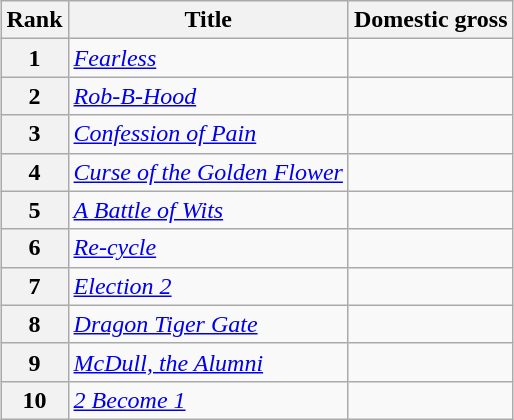<table class="wikitable sortable" style="margin:auto; margin:auto;">
<tr>
<th>Rank</th>
<th>Title</th>
<th>Domestic gross</th>
</tr>
<tr>
<th style="text-align:center;">1</th>
<td><em><a href='#'>Fearless</a></em></td>
<td></td>
</tr>
<tr>
<th style="text-align:center;">2</th>
<td><em><a href='#'>Rob-B-Hood</a></em></td>
<td></td>
</tr>
<tr>
<th style="text-align:center;">3</th>
<td><em><a href='#'>Confession of Pain</a></em></td>
<td></td>
</tr>
<tr>
<th style="text-align:center;">4</th>
<td><em><a href='#'>Curse of the Golden Flower</a></em></td>
<td></td>
</tr>
<tr>
<th style="text-align:center;">5</th>
<td><em><a href='#'>A Battle of Wits</a></em></td>
<td></td>
</tr>
<tr>
<th style="text-align:center;">6</th>
<td><em><a href='#'>Re-cycle</a></em></td>
<td></td>
</tr>
<tr>
<th style="text-align:center;">7</th>
<td><em><a href='#'>Election 2</a></em></td>
<td></td>
</tr>
<tr>
<th style="text-align:center;">8</th>
<td><em><a href='#'>Dragon Tiger Gate</a></em></td>
<td></td>
</tr>
<tr>
<th style="text-align:center;">9</th>
<td><em><a href='#'>McDull, the Alumni</a></em></td>
<td></td>
</tr>
<tr>
<th style="text-align:center;">10</th>
<td><em><a href='#'>2 Become 1</a></em></td>
<td></td>
</tr>
</table>
